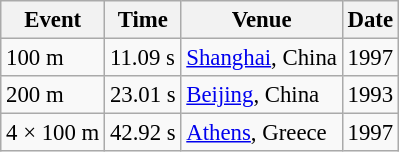<table class="wikitable" style="border-collapse: collapse; font-size: 95%;">
<tr>
<th scope=col>Event</th>
<th scope=col>Time</th>
<th scope=col>Venue</th>
<th scope=col>Date</th>
</tr>
<tr>
<td>100 m</td>
<td>11.09 s</td>
<td><a href='#'>Shanghai</a>, China</td>
<td>1997</td>
</tr>
<tr>
<td>200 m</td>
<td>23.01 s</td>
<td><a href='#'>Beijing</a>, China</td>
<td>1993</td>
</tr>
<tr>
<td>4 × 100 m</td>
<td>42.92 s</td>
<td><a href='#'>Athens</a>, Greece</td>
<td>1997</td>
</tr>
</table>
